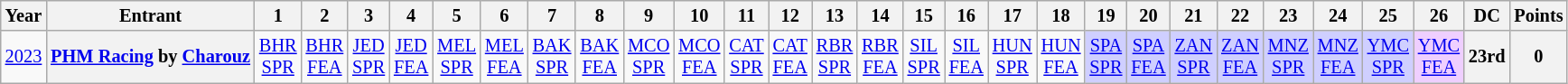<table class="wikitable" style="text-align:center; font-size:85%">
<tr>
<th>Year</th>
<th>Entrant</th>
<th>1</th>
<th>2</th>
<th>3</th>
<th>4</th>
<th>5</th>
<th>6</th>
<th>7</th>
<th>8</th>
<th>9</th>
<th>10</th>
<th>11</th>
<th>12</th>
<th>13</th>
<th>14</th>
<th>15</th>
<th>16</th>
<th>17</th>
<th>18</th>
<th>19</th>
<th>20</th>
<th>21</th>
<th>22</th>
<th>23</th>
<th>24</th>
<th>25</th>
<th>26</th>
<th>DC</th>
<th>Points</th>
</tr>
<tr>
<td><a href='#'>2023</a></td>
<th nowrap><a href='#'>PHM Racing</a> by <a href='#'>Charouz</a></th>
<td style="background:#;"><a href='#'>BHR<br>SPR</a></td>
<td style="background:#;"><a href='#'>BHR<br>FEA</a></td>
<td style="background:#;"><a href='#'>JED<br>SPR</a></td>
<td style="background:#;"><a href='#'>JED<br>FEA</a></td>
<td style="background:#;"><a href='#'>MEL<br>SPR</a></td>
<td style="background:#;"><a href='#'>MEL<br>FEA</a></td>
<td style="background:#;"><a href='#'>BAK<br>SPR</a></td>
<td style="background:#;"><a href='#'>BAK<br>FEA</a></td>
<td style="background:#;"><a href='#'>MCO<br>SPR</a></td>
<td style="background:#;"><a href='#'>MCO<br>FEA</a></td>
<td style="background:#;"><a href='#'>CAT<br>SPR</a></td>
<td style="background:#;"><a href='#'>CAT<br>FEA</a></td>
<td style="background:#;"><a href='#'>RBR<br>SPR</a></td>
<td style="background:#;"><a href='#'>RBR<br>FEA</a></td>
<td style="background:#;"><a href='#'>SIL<br>SPR</a></td>
<td style="background:#;"><a href='#'>SIL<br>FEA</a></td>
<td style="background:#;"><a href='#'>HUN<br>SPR</a></td>
<td style="background:#;"><a href='#'>HUN<br>FEA</a></td>
<td style="background:#CFCFFF;"><a href='#'>SPA<br>SPR</a><br></td>
<td style="background:#CFCFFF;"><a href='#'>SPA<br>FEA</a><br></td>
<td style="background:#CFCFFF;"><a href='#'>ZAN<br>SPR</a><br></td>
<td style="background:#CFCFFF;"><a href='#'>ZAN<br>FEA</a><br></td>
<td style="background:#CFCFFF;"><a href='#'>MNZ<br>SPR</a><br></td>
<td style="background:#CFCFFF;"><a href='#'>MNZ<br>FEA</a><br></td>
<td style="background:#CFCFFF;"><a href='#'>YMC<br>SPR</a><br></td>
<td style="background:#EFCFFF;"><a href='#'>YMC<br>FEA</a><br></td>
<th>23rd</th>
<th>0</th>
</tr>
</table>
